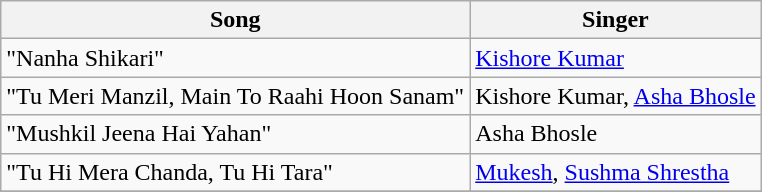<table class="wikitable">
<tr>
<th>Song</th>
<th>Singer</th>
</tr>
<tr>
<td>"Nanha Shikari"</td>
<td><a href='#'>Kishore Kumar</a></td>
</tr>
<tr>
<td>"Tu Meri Manzil, Main To Raahi Hoon Sanam"</td>
<td>Kishore Kumar, <a href='#'>Asha Bhosle</a></td>
</tr>
<tr>
<td>"Mushkil Jeena Hai Yahan"</td>
<td>Asha Bhosle</td>
</tr>
<tr>
<td>"Tu Hi Mera Chanda, Tu Hi Tara"</td>
<td><a href='#'>Mukesh</a>, <a href='#'>Sushma Shrestha</a></td>
</tr>
<tr>
</tr>
</table>
